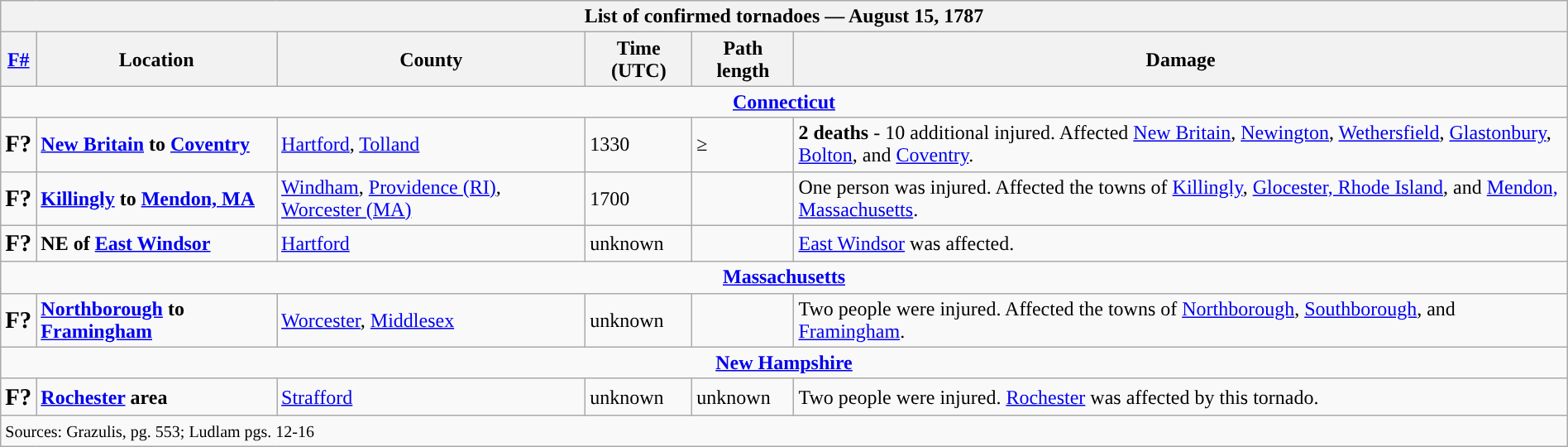<table class="wikitable collapsible" width="100%">
<tr>
<th colspan="6">List of confirmed tornadoes — August 15, 1787</th>
</tr>
<tr>
<th><a href='#'>F#</a></th>
<th>Location</th>
<th>County</th>
<th>Time (UTC)</th>
<th>Path length</th>
<th>Damage</th>
</tr>
<tr>
<td colspan="7" align=center><strong><a href='#'>Connecticut</a></strong></td>
</tr>
<tr>
<td><big><strong>F?</strong></big></td>
<td><strong><a href='#'>New Britain</a> to <a href='#'>Coventry</a></strong></td>
<td><a href='#'>Hartford</a>, <a href='#'>Tolland</a></td>
<td>1330</td>
<td>≥</td>
<td><strong>2 deaths</strong> - 10 additional injured. Affected <a href='#'>New Britain</a>, <a href='#'>Newington</a>, <a href='#'>Wethersfield</a>, <a href='#'>Glastonbury</a>, <a href='#'>Bolton</a>, and <a href='#'>Coventry</a>.</td>
</tr>
<tr>
<td><big><strong>F?</strong></big></td>
<td><strong><a href='#'>Killingly</a> to <a href='#'>Mendon, MA</a></strong></td>
<td><a href='#'>Windham</a>, <a href='#'>Providence (RI)</a>, <a href='#'>Worcester (MA)</a></td>
<td>1700</td>
<td></td>
<td>One person was injured. Affected the towns of <a href='#'>Killingly</a>, <a href='#'>Glocester, Rhode Island</a>, and <a href='#'>Mendon, Massachusetts</a>.</td>
</tr>
<tr>
<td><big><strong>F?</strong></big></td>
<td><strong>NE of <a href='#'>East Windsor</a></strong></td>
<td><a href='#'>Hartford</a></td>
<td>unknown</td>
<td></td>
<td><a href='#'>East Windsor</a> was affected.</td>
</tr>
<tr>
<td colspan="7" align=center><strong><a href='#'>Massachusetts</a></strong></td>
</tr>
<tr>
<td><big><strong>F?</strong></big></td>
<td><strong><a href='#'>Northborough</a> to <a href='#'>Framingham</a></strong></td>
<td><a href='#'>Worcester</a>, <a href='#'>Middlesex</a></td>
<td>unknown</td>
<td></td>
<td>Two people were injured. Affected the towns of <a href='#'>Northborough</a>, <a href='#'>Southborough</a>, and <a href='#'>Framingham</a>.</td>
</tr>
<tr>
<td colspan="7" align=center><strong><a href='#'>New Hampshire</a></strong></td>
</tr>
<tr>
<td><big><strong>F?</strong></big></td>
<td><strong><a href='#'>Rochester</a> area</strong></td>
<td><a href='#'>Strafford</a></td>
<td>unknown</td>
<td>unknown</td>
<td>Two people were injured. <a href='#'>Rochester</a> was affected by this tornado.</td>
</tr>
<tr>
<td colspan="7"><small>Sources: Grazulis, pg. 553; Ludlam pgs. 12-16</small></td>
</tr>
</table>
